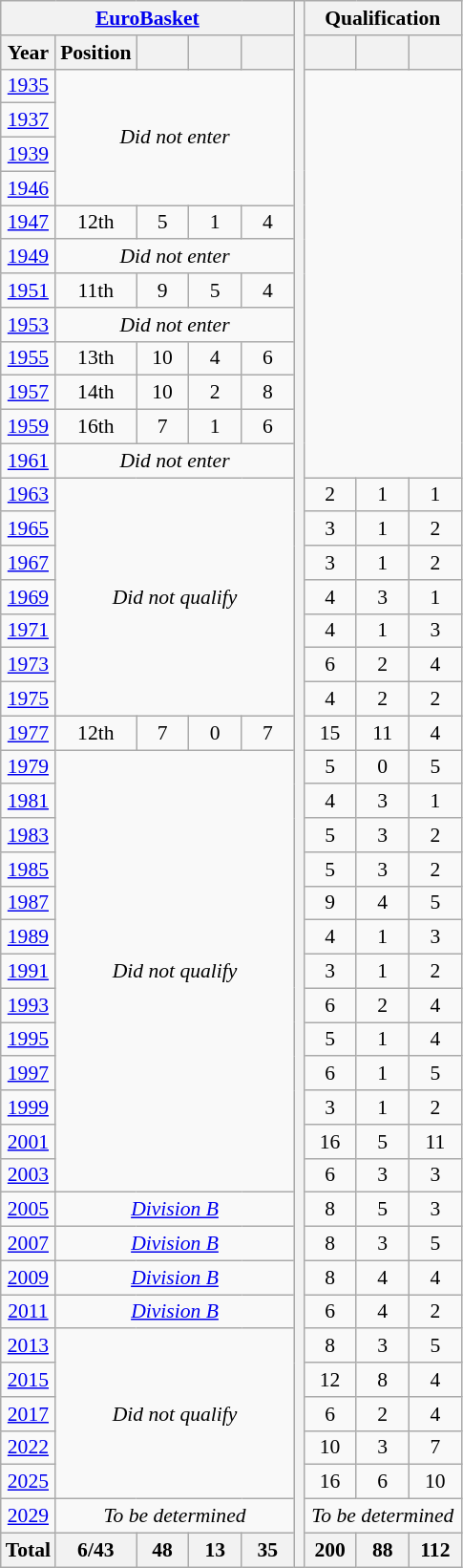<table class="wikitable" style="text-align: center;font-size:90%;">
<tr>
<th colspan=5><a href='#'>EuroBasket</a></th>
<th rowspan=46></th>
<th colspan=3>Qualification</th>
</tr>
<tr>
<th>Year</th>
<th>Position</th>
<th width=30></th>
<th width=30></th>
<th width=30></th>
<th width=30></th>
<th width=30></th>
<th width=30></th>
</tr>
<tr>
<td> <a href='#'>1935</a></td>
<td colspan=4 rowspan=4><em>Did not enter</em></td>
</tr>
<tr>
<td> <a href='#'>1937</a></td>
</tr>
<tr>
<td> <a href='#'>1939</a></td>
</tr>
<tr>
<td> <a href='#'>1946</a></td>
</tr>
<tr>
<td> <a href='#'>1947</a></td>
<td>12th</td>
<td>5</td>
<td>1</td>
<td>4</td>
</tr>
<tr>
<td> <a href='#'>1949</a></td>
<td colspan=4><em>Did not enter</em></td>
</tr>
<tr>
<td> <a href='#'>1951</a></td>
<td>11th</td>
<td>9</td>
<td>5</td>
<td>4</td>
</tr>
<tr>
<td> <a href='#'>1953</a></td>
<td colspan=4><em>Did not enter</em></td>
</tr>
<tr>
<td> <a href='#'>1955</a></td>
<td>13th</td>
<td>10</td>
<td>4</td>
<td>6</td>
</tr>
<tr>
<td> <a href='#'>1957</a></td>
<td>14th</td>
<td>10</td>
<td>2</td>
<td>8</td>
</tr>
<tr>
<td> <a href='#'>1959</a></td>
<td>16th</td>
<td>7</td>
<td>1</td>
<td>6</td>
</tr>
<tr>
<td> <a href='#'>1961</a></td>
<td colspan=4><em>Did not enter</em></td>
</tr>
<tr>
<td> <a href='#'>1963</a></td>
<td colspan=4 rowspan=7><em>Did not qualify</em></td>
<td>2</td>
<td>1</td>
<td>1</td>
</tr>
<tr>
<td> <a href='#'>1965</a></td>
<td>3</td>
<td>1</td>
<td>2</td>
</tr>
<tr>
<td> <a href='#'>1967</a></td>
<td>3</td>
<td>1</td>
<td>2</td>
</tr>
<tr>
<td> <a href='#'>1969</a></td>
<td>4</td>
<td>3</td>
<td>1</td>
</tr>
<tr>
<td> <a href='#'>1971</a></td>
<td>4</td>
<td>1</td>
<td>3</td>
</tr>
<tr>
<td> <a href='#'>1973</a></td>
<td>6</td>
<td>2</td>
<td>4</td>
</tr>
<tr>
<td> <a href='#'>1975</a></td>
<td>4</td>
<td>2</td>
<td>2</td>
</tr>
<tr>
<td> <a href='#'>1977</a></td>
<td>12th</td>
<td>7</td>
<td>0</td>
<td>7</td>
<td>15</td>
<td>11</td>
<td>4</td>
</tr>
<tr>
<td> <a href='#'>1979</a></td>
<td colspan=4 rowspan=13><em>Did not qualify</em></td>
<td>5</td>
<td>0</td>
<td>5</td>
</tr>
<tr>
<td> <a href='#'>1981</a></td>
<td>4</td>
<td>3</td>
<td>1</td>
</tr>
<tr>
<td> <a href='#'>1983</a></td>
<td>5</td>
<td>3</td>
<td>2</td>
</tr>
<tr>
<td> <a href='#'>1985</a></td>
<td>5</td>
<td>3</td>
<td>2</td>
</tr>
<tr>
<td> <a href='#'>1987</a></td>
<td>9</td>
<td>4</td>
<td>5</td>
</tr>
<tr>
<td> <a href='#'>1989</a></td>
<td>4</td>
<td>1</td>
<td>3</td>
</tr>
<tr>
<td> <a href='#'>1991</a></td>
<td>3</td>
<td>1</td>
<td>2</td>
</tr>
<tr>
<td> <a href='#'>1993</a></td>
<td>6</td>
<td>2</td>
<td>4</td>
</tr>
<tr>
<td> <a href='#'>1995</a></td>
<td>5</td>
<td>1</td>
<td>4</td>
</tr>
<tr>
<td> <a href='#'>1997</a></td>
<td>6</td>
<td>1</td>
<td>5</td>
</tr>
<tr>
<td> <a href='#'>1999</a></td>
<td>3</td>
<td>1</td>
<td>2</td>
</tr>
<tr>
<td> <a href='#'>2001</a></td>
<td>16</td>
<td>5</td>
<td>11</td>
</tr>
<tr>
<td> <a href='#'>2003</a></td>
<td>6</td>
<td>3</td>
<td>3</td>
</tr>
<tr>
<td> <a href='#'>2005</a></td>
<td colspan=4><em><a href='#'>Division B</a></em></td>
<td>8</td>
<td>5</td>
<td>3</td>
</tr>
<tr>
<td> <a href='#'>2007</a></td>
<td colspan=4><em><a href='#'>Division B</a></em></td>
<td>8</td>
<td>3</td>
<td>5</td>
</tr>
<tr>
<td> <a href='#'>2009</a></td>
<td colspan=4><em><a href='#'>Division B</a></em></td>
<td>8</td>
<td>4</td>
<td>4</td>
</tr>
<tr>
<td> <a href='#'>2011</a></td>
<td colspan=4><em><a href='#'>Division B</a></em></td>
<td>6</td>
<td>4</td>
<td>2</td>
</tr>
<tr>
<td> <a href='#'>2013</a></td>
<td colspan=4 rowspan=5><em>Did not qualify</em></td>
<td>8</td>
<td>3</td>
<td>5</td>
</tr>
<tr>
<td> <a href='#'>2015</a></td>
<td>12</td>
<td>8</td>
<td>4</td>
</tr>
<tr>
<td> <a href='#'>2017</a></td>
<td>6</td>
<td>2</td>
<td>4</td>
</tr>
<tr>
<td> <a href='#'>2022</a></td>
<td>10</td>
<td>3</td>
<td>7</td>
</tr>
<tr>
<td> <a href='#'>2025</a></td>
<td>16</td>
<td>6</td>
<td>10</td>
</tr>
<tr>
<td> <a href='#'>2029</a></td>
<td colspan=4><em>To be determined</em></td>
<td colspan=3><em>To be determined</em></td>
</tr>
<tr>
<th>Total</th>
<th>6/43</th>
<th>48</th>
<th>13</th>
<th>35</th>
<th>200</th>
<th>88</th>
<th>112</th>
</tr>
</table>
